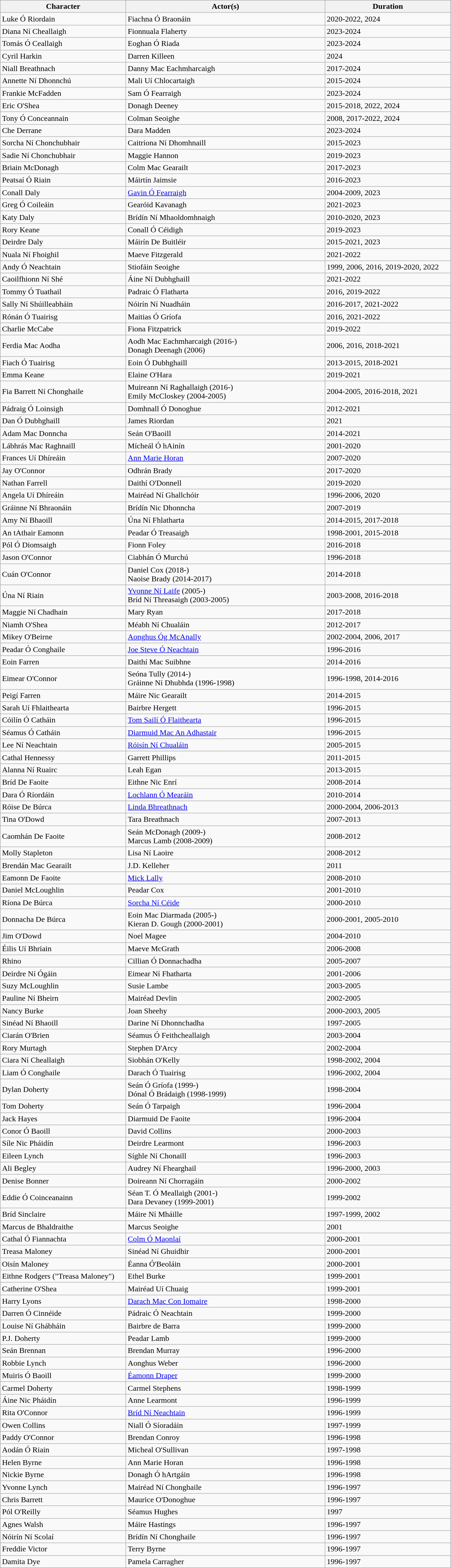<table class="wikitable sortable mw-collapsible">
<tr>
<th style="width:250px;" scope="col">Character</th>
<th style="width:400px;">Actor(s)</th>
<th style="width:250px;">Duration</th>
</tr>
<tr>
<td>Luke Ó Riordain</td>
<td>Fiachna Ó Braonáin</td>
<td>2020-2022, 2024</td>
</tr>
<tr>
<td>Diana Ní Cheallaigh</td>
<td>Fionnuala Flaherty</td>
<td>2023-2024</td>
</tr>
<tr>
<td>Tomás Ó Ceallaigh</td>
<td>Eoghan Ó Riada</td>
<td>2023-2024</td>
</tr>
<tr>
<td>Cyril Harkin</td>
<td>Darren Killeen</td>
<td>2024</td>
</tr>
<tr>
<td>Niall Breathnach</td>
<td>Danny Mac Eachmharcaigh</td>
<td>2017-2024</td>
</tr>
<tr>
<td>Annette Ní Dhonnchú</td>
<td>Mali Uí Chlocartaigh</td>
<td>2015-2024</td>
</tr>
<tr>
<td>Frankie McFadden</td>
<td>Sam Ó Fearraigh</td>
<td>2023-2024</td>
</tr>
<tr>
<td>Eric O'Shea</td>
<td>Donagh Deeney</td>
<td>2015-2018, 2022, 2024</td>
</tr>
<tr>
<td>Tony Ó Conceannain</td>
<td>Colman Seoighe</td>
<td>2008, 2017-2022, 2024</td>
</tr>
<tr>
<td>Che Derrane</td>
<td>Dara Madden</td>
<td>2023-2024</td>
</tr>
<tr>
<td>Sorcha Ní Chonchubhair</td>
<td>Caitríona Ní Dhomhnaill</td>
<td>2015-2023</td>
</tr>
<tr>
<td>Sadie Ní Chonchubhair</td>
<td>Maggie Hannon</td>
<td>2019-2023</td>
</tr>
<tr>
<td>Briain McDonagh</td>
<td>Colm Mac Gearailt</td>
<td>2017-2023</td>
</tr>
<tr>
<td>Peatsaí Ó Riain</td>
<td>Máirtín Jaimsie</td>
<td>2016-2023</td>
</tr>
<tr>
<td>Conall Daly</td>
<td><a href='#'>Gavin Ó Fearraigh</a></td>
<td>2004-2009, 2023</td>
</tr>
<tr>
<td>Greg Ó Coileáin</td>
<td>Gearóid Kavanagh</td>
<td>2021-2023</td>
</tr>
<tr>
<td>Katy Daly</td>
<td>Brídín Ní Mhaoldomhnaigh</td>
<td>2010-2020, 2023</td>
</tr>
<tr>
<td>Rory Keane</td>
<td>Conall Ó Céidigh</td>
<td>2019-2023</td>
</tr>
<tr>
<td>Deirdre Daly</td>
<td>Máirín De Buitléir</td>
<td>2015-2021, 2023</td>
</tr>
<tr>
<td>Nuala Ní Fhoighil</td>
<td>Maeve Fitzgerald</td>
<td>2021-2022</td>
</tr>
<tr>
<td>Andy Ó Neachtain</td>
<td>Stiofáin Seoighe</td>
<td>1999, 2006, 2016, 2019-2020, 2022</td>
</tr>
<tr>
<td>Caoilfhionn Ní Shé</td>
<td>Áine Ní Dubhghaill</td>
<td>2021-2022</td>
</tr>
<tr>
<td>Tommy Ó Tuathail</td>
<td>Padraic Ó Flatharta</td>
<td>2016, 2019-2022</td>
</tr>
<tr>
<td>Sally Ní Shúilleabháin</td>
<td>Nóirín Ní Nuadháin</td>
<td>2016-2017, 2021-2022</td>
</tr>
<tr>
<td>Rónán Ó Tuairisg</td>
<td>Maitias Ó Gríofa</td>
<td>2016, 2021-2022</td>
</tr>
<tr>
<td>Charlie McCabe</td>
<td>Fiona Fitzpatrick</td>
<td>2019-2022</td>
</tr>
<tr>
<td>Ferdia Mac Aodha</td>
<td>Aodh Mac Eachmharcaigh (2016-)<br>Donagh Deenagh (2006)</td>
<td>2006, 2016, 2018-2021</td>
</tr>
<tr>
<td>Fiach Ó Tuairisg</td>
<td>Eoin Ó Dubhghaill</td>
<td>2013-2015, 2018-2021</td>
</tr>
<tr>
<td>Emma Keane</td>
<td>Elaine O'Hara</td>
<td>2019-2021</td>
</tr>
<tr>
<td>Fia Barrett Ní Chonghaile</td>
<td>Muireann Ní Raghallaigh (2016-)<br>Emily McCloskey (2004-2005)</td>
<td>2004-2005, 2016-2018, 2021</td>
</tr>
<tr>
<td>Pádraig Ó Loinsigh</td>
<td>Domhnall Ó Donoghue</td>
<td>2012-2021</td>
</tr>
<tr>
<td>Dan Ó Dubhghaill</td>
<td>James Riordan</td>
<td>2021</td>
</tr>
<tr>
<td>Adam Mac Donncha</td>
<td>Seán O'Baoill</td>
<td>2014-2021</td>
</tr>
<tr>
<td>Lábhrás Mac Raghnaill</td>
<td>Mícheál Ó hAinín</td>
<td>2001-2020</td>
</tr>
<tr>
<td>Frances Uí Dhíreáin</td>
<td><a href='#'>Ann Marie Horan</a></td>
<td>2007-2020</td>
</tr>
<tr>
<td>Jay O'Connor</td>
<td>Odhrán Brady</td>
<td>2017-2020</td>
</tr>
<tr>
<td>Nathan Farrell</td>
<td>Daithí O'Donnell</td>
<td>2019-2020</td>
</tr>
<tr>
<td>Angela Uí Dhíreáin</td>
<td>Mairéad Ní Ghallchóir</td>
<td>1996-2006, 2020</td>
</tr>
<tr>
<td>Gráinne Ní Bhraonáin</td>
<td>Brídín Nic Dhonncha</td>
<td>2007-2019</td>
</tr>
<tr>
<td>Amy Ní Bhaoill</td>
<td>Úna Ní Fhlatharta</td>
<td>2014-2015, 2017-2018</td>
</tr>
<tr>
<td>An tAthair Eamonn</td>
<td>Peadar Ó Treasaigh</td>
<td>1998-2001, 2015-2018</td>
</tr>
<tr>
<td>Pól Ó Diomsaigh</td>
<td>Fionn Foley</td>
<td>2016-2018</td>
</tr>
<tr>
<td>Jason O'Connor</td>
<td>Ciabhán Ó Murchú</td>
<td>1996-2018</td>
</tr>
<tr>
<td>Cuán O'Connor</td>
<td>Daniel Cox (2018-)<br>Naoise Brady (2014-2017)</td>
<td>2014-2018</td>
</tr>
<tr>
<td>Úna Ní Riain</td>
<td><a href='#'>Yvonne Ní Laife</a> (2005-)<br>Bríd Ní Threasaigh (2003-2005)</td>
<td>2003-2008, 2016-2018</td>
</tr>
<tr>
<td>Maggie Ní Chadhain</td>
<td>Mary Ryan</td>
<td>2017-2018</td>
</tr>
<tr>
<td>Niamh O'Shea</td>
<td>Méabh Ní Chualáin</td>
<td>2012-2017</td>
</tr>
<tr>
<td>Mikey O'Beirne</td>
<td><a href='#'>Aonghus Óg McAnally</a></td>
<td>2002-2004, 2006, 2017</td>
</tr>
<tr>
<td>Peadar Ó Conghaile</td>
<td><a href='#'>Joe Steve Ó Neachtain</a></td>
<td>1996-2016</td>
</tr>
<tr>
<td>Eoin Farren</td>
<td>Daithí Mac Suibhne</td>
<td>2014-2016</td>
</tr>
<tr>
<td>Eimear O'Connor</td>
<td>Seóna Tully (2014-)<br>Gráinne Ní Dhubhda (1996-1998)</td>
<td>1996-1998, 2014-2016</td>
</tr>
<tr>
<td>Peigí Farren</td>
<td>Máire Nic Gearailt</td>
<td>2014-2015</td>
</tr>
<tr>
<td>Sarah Uí Fhlaithearta</td>
<td>Bairbre Hergett</td>
<td>1996-2015</td>
</tr>
<tr>
<td>Cóilín Ó Catháin</td>
<td><a href='#'>Tom Sailí Ó Flaithearta</a></td>
<td>1996-2015</td>
</tr>
<tr>
<td>Séamus Ó Catháin</td>
<td><a href='#'>Diarmuid Mac An Adhastair</a></td>
<td>1996-2015</td>
</tr>
<tr>
<td>Lee Ní Neachtain</td>
<td><a href='#'>Róisín Ní Chualáin</a></td>
<td>2005-2015</td>
</tr>
<tr>
<td>Cathal Hennessy</td>
<td>Garrett Phillips</td>
<td>2011-2015</td>
</tr>
<tr>
<td>Alanna Ní Ruairc</td>
<td>Leah Egan</td>
<td>2013-2015</td>
</tr>
<tr>
<td>Bríd De Faoite</td>
<td>Eithne Nic Enrí</td>
<td>2008-2014</td>
</tr>
<tr>
<td>Dara Ó Ríordáin</td>
<td><a href='#'>Lochlann Ó Mearáin</a></td>
<td>2010-2014</td>
</tr>
<tr>
<td>Róise De Búrca</td>
<td><a href='#'>Linda Bhreathnach</a></td>
<td>2000-2004, 2006-2013</td>
</tr>
<tr>
<td>Tina O'Dowd</td>
<td>Tara Breathnach</td>
<td>2007-2013</td>
</tr>
<tr>
<td>Caomhán De Faoite</td>
<td>Seán McDonagh (2009-)<br>Marcus Lamb (2008-2009)</td>
<td>2008-2012</td>
</tr>
<tr>
<td>Molly Stapleton</td>
<td>Lisa Ní Laoire</td>
<td>2008-2012</td>
</tr>
<tr>
<td>Brendán Mac Gearailt</td>
<td>J.D. Kelleher</td>
<td>2011</td>
</tr>
<tr>
<td>Eamonn De Faoite</td>
<td><a href='#'>Mick Lally</a></td>
<td>2008-2010</td>
</tr>
<tr>
<td>Daniel McLoughlin</td>
<td>Peadar Cox</td>
<td>2001-2010</td>
</tr>
<tr>
<td>Ríona De Búrca</td>
<td><a href='#'>Sorcha Ní Céide</a></td>
<td>2000-2010</td>
</tr>
<tr>
<td>Donnacha De Búrca</td>
<td>Eoin Mac Diarmada (2005-)<br>Kieran D. Gough (2000-2001)</td>
<td>2000-2001, 2005-2010</td>
</tr>
<tr>
<td>Jim O'Dowd</td>
<td>Noel Magee</td>
<td>2004-2010</td>
</tr>
<tr>
<td>Éilis Uí Bhriain</td>
<td>Maeve McGrath</td>
<td>2006-2008</td>
</tr>
<tr>
<td>Rhino</td>
<td>Cillian Ó Donnachadha</td>
<td>2005-2007</td>
</tr>
<tr>
<td>Deirdre Ní Ógáin</td>
<td>Eimear Ní Fhatharta</td>
<td>2001-2006</td>
</tr>
<tr>
<td>Suzy McLoughlin</td>
<td>Susie Lambe</td>
<td>2003-2005</td>
</tr>
<tr>
<td>Pauline Ní Bheirn</td>
<td>Mairéad Devlin</td>
<td>2002-2005</td>
</tr>
<tr>
<td>Nancy Burke</td>
<td>Joan Sheehy</td>
<td>2000-2003, 2005</td>
</tr>
<tr>
<td>Sinéad Ní Bhaoill</td>
<td>Darine Ní Dhonnchadha</td>
<td>1997-2005</td>
</tr>
<tr>
<td>Ciarán O'Brien</td>
<td>Séamus Ó Feithcheallaigh</td>
<td>2003-2004</td>
</tr>
<tr>
<td>Rory Murtagh</td>
<td>Stephen D'Arcy</td>
<td>2002-2004</td>
</tr>
<tr>
<td>Ciara Ní Cheallaigh</td>
<td>Siobhán O'Kelly</td>
<td>1998-2002, 2004</td>
</tr>
<tr>
<td>Liam Ó Conghaile</td>
<td>Darach Ó Tuairisg</td>
<td>1996-2002, 2004</td>
</tr>
<tr>
<td>Dylan Doherty</td>
<td>Seán Ó Gríofa (1999-)<br>Dónal Ó Brádaigh (1998-1999)</td>
<td>1998-2004</td>
</tr>
<tr>
<td>Tom Doherty</td>
<td>Seán Ó Tarpaigh</td>
<td>1996-2004</td>
</tr>
<tr>
<td>Jack Hayes</td>
<td>Diarmuid De Faoite</td>
<td>1996-2004</td>
</tr>
<tr>
<td>Conor Ó Baoill</td>
<td>David Collins</td>
<td>2000-2003</td>
</tr>
<tr>
<td>Síle Nic Pháidín</td>
<td>Deirdre Learmont</td>
<td>1996-2003</td>
</tr>
<tr>
<td>Eileen Lynch</td>
<td>Síghle Ní Chonaill</td>
<td>1996-2003</td>
</tr>
<tr>
<td>Ali Begley</td>
<td>Audrey Ní Fhearghail</td>
<td>1996-2000, 2003</td>
</tr>
<tr>
<td>Denise Bonner</td>
<td>Doireann Ní Chorragáin</td>
<td>2000-2002</td>
</tr>
<tr>
<td>Eddie Ó Coinceanainn</td>
<td>Séan T. Ó Meallaigh (2001-)<br>Dara Devaney (1999-2001)</td>
<td>1999-2002</td>
</tr>
<tr>
<td>Bríd Sinclaire</td>
<td>Máire Ní Mháille</td>
<td>1997-1999, 2002</td>
</tr>
<tr>
<td>Marcus de Bhaldraithe</td>
<td>Marcus Seoighe</td>
<td>2001</td>
</tr>
<tr>
<td>Cathal Ó Fiannachta</td>
<td><a href='#'>Colm Ó Maonlaí</a></td>
<td>2000-2001</td>
</tr>
<tr>
<td>Treasa Maloney</td>
<td>Sinéad Ní Ghuidhir</td>
<td>2000-2001</td>
</tr>
<tr>
<td>Oisín Maloney</td>
<td>Éanna Ó'Beoláin</td>
<td>2000-2001</td>
</tr>
<tr>
<td>Eithne Rodgers ("Treasa Maloney")</td>
<td>Ethel Burke</td>
<td>1999-2001</td>
</tr>
<tr>
<td>Catherine O'Shea</td>
<td>Mairéad Uí Chuaig</td>
<td>1999-2001</td>
</tr>
<tr>
<td>Harry Lyons</td>
<td><a href='#'>Darach Mac Con Iomaire</a></td>
<td>1998-2000</td>
</tr>
<tr>
<td>Darren Ó Cinnéide</td>
<td>Pádraic Ó Neachtain</td>
<td>1999-2000</td>
</tr>
<tr>
<td>Louise Ní Ghábháin</td>
<td>Bairbre de Barra</td>
<td>1999-2000</td>
</tr>
<tr>
<td>P.J. Doherty</td>
<td>Peadar Lamb</td>
<td>1999-2000</td>
</tr>
<tr>
<td>Seán Brennan</td>
<td>Brendan Murray</td>
<td>1996-2000</td>
</tr>
<tr>
<td>Robbie Lynch</td>
<td>Aonghus Weber</td>
<td>1996-2000</td>
</tr>
<tr>
<td>Muiris Ó Baoill</td>
<td><a href='#'>Éamonn Draper</a></td>
<td>1999-2000</td>
</tr>
<tr>
<td>Carmel Doherty</td>
<td>Carmel Stephens</td>
<td>1998-1999</td>
</tr>
<tr>
<td>Áine Nic Pháidín</td>
<td>Anne Learmont</td>
<td>1996-1999</td>
</tr>
<tr>
<td>Rita O'Connor</td>
<td><a href='#'>Bríd Ní Neachtain</a></td>
<td>1996-1999</td>
</tr>
<tr>
<td>Owen Collins</td>
<td>Niall Ó Síoradáin</td>
<td>1997-1999</td>
</tr>
<tr>
<td>Paddy O'Connor</td>
<td>Brendan Conroy</td>
<td>1996-1998</td>
</tr>
<tr>
<td>Aodán Ó Riain</td>
<td>Micheal O'Sullivan</td>
<td>1997-1998</td>
</tr>
<tr>
<td>Helen Byrne</td>
<td>Ann Marie Horan</td>
<td>1996-1998</td>
</tr>
<tr>
<td>Nickie Byrne</td>
<td>Donagh Ó hArtgáin</td>
<td>1996-1998</td>
</tr>
<tr>
<td>Yvonne Lynch</td>
<td>Mairéad Ní Chonghaile</td>
<td>1996-1997</td>
</tr>
<tr>
<td>Chris Barrett</td>
<td>Maurice O'Donoghue</td>
<td>1996-1997</td>
</tr>
<tr>
<td>Pól O'Reilly</td>
<td>Séamus Hughes</td>
<td>1997</td>
</tr>
<tr>
<td>Agnes Walsh</td>
<td>Máire Hastings</td>
<td>1996-1997</td>
</tr>
<tr>
<td>Nóirín Ní Scolaí</td>
<td>Brídín Ní Chonghaile</td>
<td>1996-1997</td>
</tr>
<tr>
<td>Freddie Victor</td>
<td>Terry Byrne</td>
<td>1996-1997</td>
</tr>
<tr>
<td>Damita Dye</td>
<td>Pamela Carragher</td>
<td>1996-1997</td>
</tr>
</table>
